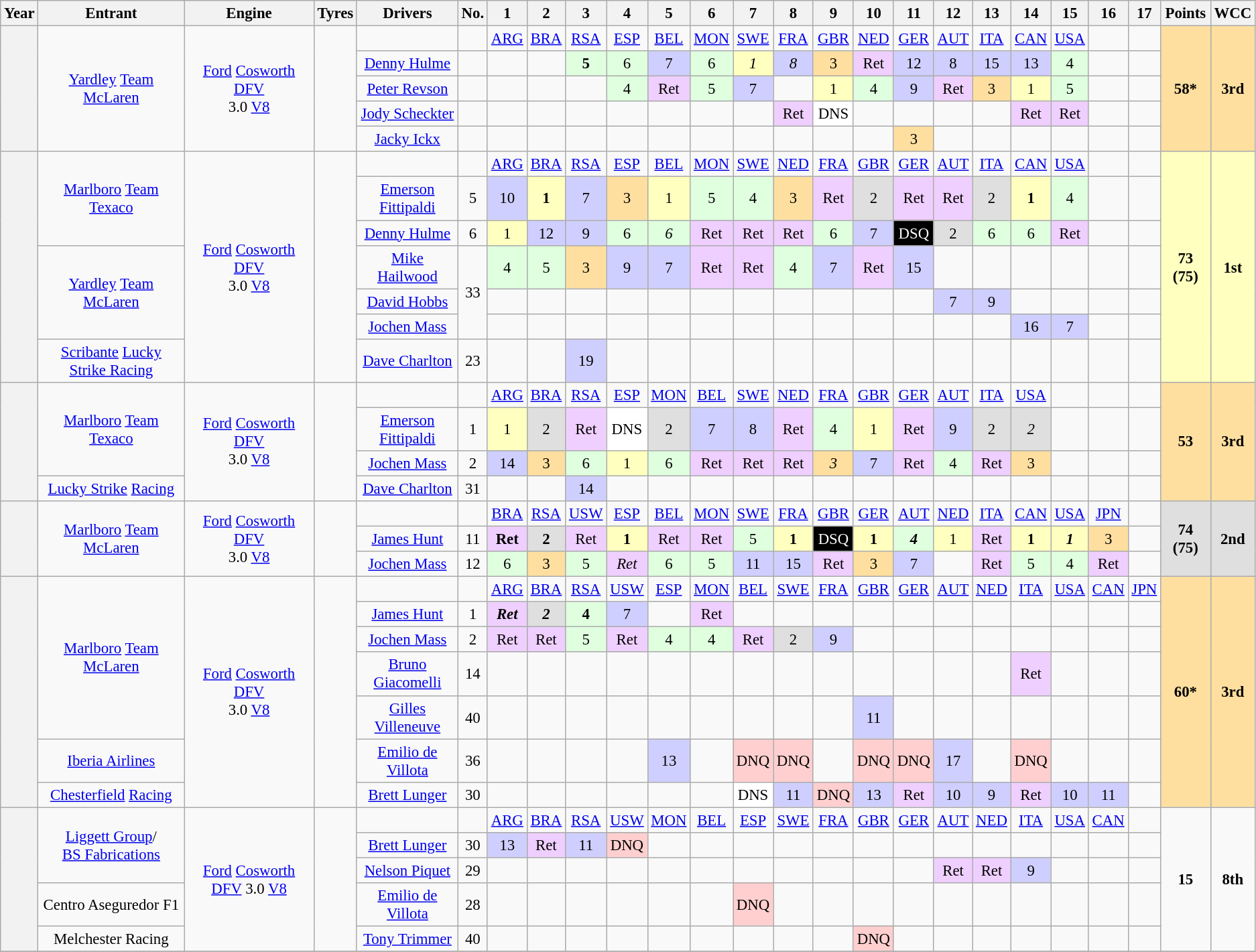<table class="wikitable" style="text-align:center; font-size:95%">
<tr>
<th>Year</th>
<th>Entrant</th>
<th>Engine</th>
<th>Tyres</th>
<th>Drivers</th>
<th>No.</th>
<th>1</th>
<th>2</th>
<th>3</th>
<th>4</th>
<th>5</th>
<th>6</th>
<th>7</th>
<th>8</th>
<th>9</th>
<th>10</th>
<th>11</th>
<th>12</th>
<th>13</th>
<th>14</th>
<th>15</th>
<th>16</th>
<th>17</th>
<th>Points</th>
<th>WCC</th>
</tr>
<tr>
<th rowspan="5"></th>
<td rowspan="5"><a href='#'>Yardley</a> <a href='#'>Team McLaren</a></td>
<td rowspan="5"><a href='#'>Ford</a> <a href='#'>Cosworth DFV</a> <br>3.0 <a href='#'>V8</a></td>
<td rowspan="5"></td>
<td></td>
<td></td>
<td><a href='#'>ARG</a></td>
<td><a href='#'>BRA</a></td>
<td><a href='#'>RSA</a></td>
<td><a href='#'>ESP</a></td>
<td><a href='#'>BEL</a></td>
<td><a href='#'>MON</a></td>
<td><a href='#'>SWE</a></td>
<td><a href='#'>FRA</a></td>
<td><a href='#'>GBR</a></td>
<td><a href='#'>NED</a></td>
<td><a href='#'>GER</a></td>
<td><a href='#'>AUT</a></td>
<td><a href='#'>ITA</a></td>
<td><a href='#'>CAN</a></td>
<td><a href='#'>USA</a></td>
<td></td>
<td></td>
<td rowspan=5 style="background:#ffdf9f;"><strong>58*</strong></td>
<td rowspan=5 style="background:#ffdf9f;"><strong>3rd</strong></td>
</tr>
<tr>
<td><a href='#'>Denny Hulme</a></td>
<td></td>
<td></td>
<td></td>
<td style="background:#dfffdf;"><strong>5</strong></td>
<td style="background:#dfffdf;">6</td>
<td style="background:#cfcfff;">7</td>
<td style="background:#dfffdf;">6</td>
<td style="background:#ffffbf;"><em>1</em></td>
<td style="background:#cfcfff;"><em>8</em></td>
<td style="background:#ffdf9f;">3</td>
<td style="background:#efcfff;">Ret</td>
<td style="background:#cfcfff;">12</td>
<td style="background:#cfcfff;">8</td>
<td style="background:#cfcfff;">15</td>
<td style="background:#cfcfff;">13</td>
<td style="background:#dfffdf;">4</td>
<td></td>
<td></td>
</tr>
<tr>
<td><a href='#'>Peter Revson</a></td>
<td></td>
<td></td>
<td></td>
<td></td>
<td style="background:#dfffdf;">4</td>
<td style="background:#efcfff;">Ret</td>
<td style="background:#dfffdf;">5</td>
<td style="background:#cfcfff;">7</td>
<td></td>
<td style="background:#ffffbf;">1</td>
<td style="background:#dfffdf;">4</td>
<td style="background:#cfcfff;">9</td>
<td style="background:#efcfff;">Ret</td>
<td style="background:#ffdf9f;">3</td>
<td style="background:#ffffbf;">1</td>
<td style="background:#dfffdf;">5</td>
<td></td>
<td></td>
</tr>
<tr>
<td><a href='#'>Jody Scheckter</a></td>
<td></td>
<td></td>
<td></td>
<td></td>
<td></td>
<td></td>
<td></td>
<td></td>
<td style="background:#efcfff;">Ret</td>
<td style="background:#ffffff;">DNS</td>
<td></td>
<td></td>
<td></td>
<td></td>
<td style="background:#efcfff;">Ret</td>
<td style="background:#efcfff;">Ret</td>
<td></td>
<td></td>
</tr>
<tr>
<td><a href='#'>Jacky Ickx</a></td>
<td></td>
<td></td>
<td></td>
<td></td>
<td></td>
<td></td>
<td></td>
<td></td>
<td></td>
<td></td>
<td></td>
<td style="background:#ffdf9f;">3</td>
<td></td>
<td></td>
<td></td>
<td></td>
<td></td>
<td></td>
</tr>
<tr>
<th rowspan="7"></th>
<td rowspan="3"><a href='#'>Marlboro</a> <a href='#'>Team</a> <a href='#'>Texaco</a></td>
<td rowspan="7"><a href='#'>Ford</a> <a href='#'>Cosworth DFV</a> <br>3.0 <a href='#'>V8</a></td>
<td rowspan="7"></td>
<td></td>
<td></td>
<td><a href='#'>ARG</a></td>
<td><a href='#'>BRA</a></td>
<td><a href='#'>RSA</a></td>
<td><a href='#'>ESP</a></td>
<td><a href='#'>BEL</a></td>
<td><a href='#'>MON</a></td>
<td><a href='#'>SWE</a></td>
<td><a href='#'>NED</a></td>
<td><a href='#'>FRA</a></td>
<td><a href='#'>GBR</a></td>
<td><a href='#'>GER</a></td>
<td><a href='#'>AUT</a></td>
<td><a href='#'>ITA</a></td>
<td><a href='#'>CAN</a></td>
<td><a href='#'>USA</a></td>
<td></td>
<td></td>
<td rowspan=7 style="background:#ffffbf;"><strong>73 (75)</strong></td>
<td rowspan=7 style="background:#ffffbf;"><strong>1st</strong></td>
</tr>
<tr>
<td><a href='#'>Emerson Fittipaldi</a></td>
<td>5</td>
<td style="background:#cfcfff;">10</td>
<td style="background:#ffffbf;"><strong>1</strong></td>
<td style="background:#cfcfff;">7</td>
<td style="background:#ffdf9f;">3</td>
<td style="background:#ffffbf;">1</td>
<td style="background:#dfffdf;">5</td>
<td style="background:#dfffdf;">4</td>
<td style="background:#ffdf9f;">3</td>
<td style="background:#efcfff;">Ret</td>
<td style="background:#dfdfdf;">2</td>
<td style="background:#efcfff;">Ret</td>
<td style="background:#efcfff;">Ret</td>
<td style="background:#dfdfdf;">2</td>
<td style="background:#ffffbf;"><strong>1</strong></td>
<td style="background:#dfffdf;">4</td>
<td></td>
<td></td>
</tr>
<tr>
<td><a href='#'>Denny Hulme</a></td>
<td>6</td>
<td style="background:#ffffbf;">1</td>
<td style="background:#cfcfff;">12</td>
<td style="background:#cfcfff;">9</td>
<td style="background:#dfffdf;">6</td>
<td style="background:#dfffdf;"><em>6</em></td>
<td style="background:#efcfff;">Ret</td>
<td style="background:#efcfff;">Ret</td>
<td style="background:#efcfff;">Ret</td>
<td style="background:#dfffdf;">6</td>
<td style="background:#cfcfff;">7</td>
<td style="background:#000000; color:white">DSQ</td>
<td style="background:#dfdfdf;">2</td>
<td style="background:#dfffdf;">6</td>
<td style="background:#dfffdf;">6</td>
<td style="background:#efcfff;">Ret</td>
<td></td>
<td></td>
</tr>
<tr>
<td rowspan="3"><a href='#'>Yardley</a> <a href='#'>Team McLaren</a></td>
<td><a href='#'>Mike Hailwood</a></td>
<td rowspan=3>33</td>
<td style="background:#dfffdf;">4</td>
<td style="background:#dfffdf;">5</td>
<td style="background:#ffdf9f;">3</td>
<td style="background:#cfcfff;">9</td>
<td style="background:#cfcfff;">7</td>
<td style="background:#efcfff;">Ret</td>
<td style="background:#efcfff;">Ret</td>
<td style="background:#dfffdf;">4</td>
<td style="background:#cfcfff;">7</td>
<td style="background:#efcfff;">Ret</td>
<td style="background:#cfcfff;">15</td>
<td></td>
<td></td>
<td></td>
<td></td>
<td></td>
<td></td>
</tr>
<tr>
<td><a href='#'>David Hobbs</a></td>
<td></td>
<td></td>
<td></td>
<td></td>
<td></td>
<td></td>
<td></td>
<td></td>
<td></td>
<td></td>
<td></td>
<td style="background:#cfcfff;">7</td>
<td style="background:#cfcfff;">9</td>
<td></td>
<td></td>
<td></td>
<td></td>
</tr>
<tr>
<td><a href='#'>Jochen Mass</a></td>
<td></td>
<td></td>
<td></td>
<td></td>
<td></td>
<td></td>
<td></td>
<td></td>
<td></td>
<td></td>
<td></td>
<td></td>
<td></td>
<td style="background:#cfcfff;">16</td>
<td style="background:#cfcfff;">7</td>
<td></td>
<td></td>
</tr>
<tr>
<td><a href='#'>Scribante</a> <a href='#'>Lucky Strike Racing</a></td>
<td><a href='#'>Dave Charlton</a></td>
<td>23</td>
<td></td>
<td></td>
<td style="background:#cfcfff;">19</td>
<td></td>
<td></td>
<td></td>
<td></td>
<td></td>
<td></td>
<td></td>
<td></td>
<td></td>
<td></td>
<td></td>
<td></td>
<td></td>
<td></td>
</tr>
<tr>
<th rowspan="4"></th>
<td rowspan="3"><a href='#'>Marlboro</a> <a href='#'>Team</a> <a href='#'>Texaco</a></td>
<td rowspan="4"><a href='#'>Ford</a> <a href='#'>Cosworth DFV</a> <br>3.0 <a href='#'>V8</a></td>
<td rowspan="4"></td>
<td></td>
<td></td>
<td><a href='#'>ARG</a></td>
<td><a href='#'>BRA</a></td>
<td><a href='#'>RSA</a></td>
<td><a href='#'>ESP</a></td>
<td><a href='#'>MON</a></td>
<td><a href='#'>BEL</a></td>
<td><a href='#'>SWE</a></td>
<td><a href='#'>NED</a></td>
<td><a href='#'>FRA</a></td>
<td><a href='#'>GBR</a></td>
<td><a href='#'>GER</a></td>
<td><a href='#'>AUT</a></td>
<td><a href='#'>ITA</a></td>
<td><a href='#'>USA</a></td>
<td></td>
<td></td>
<td></td>
<td rowspan=4 style="background:#ffdf9f;"><strong>53</strong></td>
<td rowspan=4 style="background:#ffdf9f;"><strong>3rd</strong></td>
</tr>
<tr>
<td><a href='#'>Emerson Fittipaldi</a></td>
<td>1</td>
<td style="background:#ffffbf;">1</td>
<td style="background:#dfdfdf;">2</td>
<td style="background:#efcfff;">Ret</td>
<td style="background:#ffffff;">DNS</td>
<td style="background:#dfdfdf;">2</td>
<td style="background:#cfcfff;">7</td>
<td style="background:#cfcfff;">8</td>
<td style="background:#efcfff;">Ret</td>
<td style="background:#dfffdf;">4</td>
<td style="background:#ffffbf;">1</td>
<td style="background:#efcfff;">Ret</td>
<td style="background:#cfcfff;">9</td>
<td style="background:#dfdfdf;">2</td>
<td style="background:#dfdfdf;"><em>2</em></td>
<td></td>
<td></td>
<td></td>
</tr>
<tr>
<td><a href='#'>Jochen Mass</a></td>
<td>2</td>
<td style="background:#cfcfff;">14</td>
<td style="background:#ffdf9f;">3</td>
<td style="background:#dfffdf;">6</td>
<td style="background:#ffffbf;">1</td>
<td style="background:#dfffdf;">6</td>
<td style="background:#efcfff;">Ret</td>
<td style="background:#efcfff;">Ret</td>
<td style="background:#efcfff;">Ret</td>
<td style="background:#ffdf9f;"><em>3</em></td>
<td style="background:#cfcfff;">7</td>
<td style="background:#efcfff;">Ret</td>
<td style="background:#dfffdf;">4</td>
<td style="background:#efcfff;">Ret</td>
<td style="background:#ffdf9f;">3</td>
<td></td>
<td></td>
<td></td>
</tr>
<tr>
<td><a href='#'>Lucky Strike</a> <a href='#'>Racing</a></td>
<td><a href='#'>Dave Charlton</a></td>
<td>31</td>
<td></td>
<td></td>
<td style="background:#cfcfff;">14</td>
<td></td>
<td></td>
<td></td>
<td></td>
<td></td>
<td></td>
<td></td>
<td></td>
<td></td>
<td></td>
<td></td>
<td></td>
<td></td>
<td></td>
</tr>
<tr>
<th rowspan="3"></th>
<td rowspan="3"><a href='#'>Marlboro</a> <a href='#'>Team McLaren</a></td>
<td rowspan="3"><a href='#'>Ford</a> <a href='#'>Cosworth DFV</a> <br>3.0 <a href='#'>V8</a></td>
<td rowspan="3"></td>
<td></td>
<td></td>
<td><a href='#'>BRA</a></td>
<td><a href='#'>RSA</a></td>
<td><a href='#'>USW</a></td>
<td><a href='#'>ESP</a></td>
<td><a href='#'>BEL</a></td>
<td><a href='#'>MON</a></td>
<td><a href='#'>SWE</a></td>
<td><a href='#'>FRA</a></td>
<td><a href='#'>GBR</a></td>
<td><a href='#'>GER</a></td>
<td><a href='#'>AUT</a></td>
<td><a href='#'>NED</a></td>
<td><a href='#'>ITA</a></td>
<td><a href='#'>CAN</a></td>
<td><a href='#'>USA</a></td>
<td><a href='#'>JPN</a></td>
<td></td>
<td rowspan=3 style="background:#dfdfdf;"><strong>74 (75)</strong></td>
<td rowspan=3 style="background:#dfdfdf;"><strong>2nd</strong></td>
</tr>
<tr>
<td><a href='#'>James Hunt</a></td>
<td>11</td>
<td style="background:#efcfff;"><strong>Ret</strong></td>
<td style="background:#dfdfdf;"><strong>2</strong></td>
<td style="background:#efcfff;">Ret</td>
<td style="background:#ffffbf;"><strong>1</strong></td>
<td style="background:#efcfff;">Ret</td>
<td style="background:#efcfff;">Ret</td>
<td style="background:#dfffdf;">5</td>
<td style="background:#ffffbf;"><strong>1</strong></td>
<td style="background:#000000; color:white">DSQ</td>
<td style="background:#ffffbf;"><strong>1</strong></td>
<td style="background:#dfffdf;"><strong><em>4</em></strong></td>
<td style="background:#ffffbf;">1</td>
<td style="background:#efcfff;">Ret</td>
<td style="background:#ffffbf;"><strong>1</strong></td>
<td style="background:#ffffbf;"><strong><em>1</em></strong></td>
<td style="background:#ffdf9f;">3</td>
<td></td>
</tr>
<tr>
<td><a href='#'>Jochen Mass</a></td>
<td>12</td>
<td style="background:#dfffdf;">6</td>
<td style="background:#ffdf9f;">3</td>
<td style="background:#dfffdf;">5</td>
<td style="background:#efcfff;"><em>Ret</em></td>
<td style="background:#dfffdf;">6</td>
<td style="background:#dfffdf;">5</td>
<td style="background:#cfcfff;">11</td>
<td style="background:#cfcfff;">15</td>
<td style="background:#efcfff;">Ret</td>
<td style="background:#ffdf9f;">3</td>
<td style="background:#cfcfff;">7</td>
<td></td>
<td style="background:#efcfff;">Ret</td>
<td style="background:#dfffdf;">5</td>
<td style="background:#dfffdf;">4</td>
<td style="background:#efcfff;">Ret</td>
<td></td>
</tr>
<tr>
<th rowspan="7"></th>
<td rowspan="5"><a href='#'>Marlboro</a> <a href='#'>Team McLaren</a></td>
<td rowspan="7"><a href='#'>Ford</a> <a href='#'>Cosworth DFV</a> <br>3.0 <a href='#'>V8</a></td>
<td rowspan="7"></td>
<td></td>
<td></td>
<td><a href='#'>ARG</a></td>
<td><a href='#'>BRA</a></td>
<td><a href='#'>RSA</a></td>
<td><a href='#'>USW</a></td>
<td><a href='#'>ESP</a></td>
<td><a href='#'>MON</a></td>
<td><a href='#'>BEL</a></td>
<td><a href='#'>SWE</a></td>
<td><a href='#'>FRA</a></td>
<td><a href='#'>GBR</a></td>
<td><a href='#'>GER</a></td>
<td><a href='#'>AUT</a></td>
<td><a href='#'>NED</a></td>
<td><a href='#'>ITA</a></td>
<td><a href='#'>USA</a></td>
<td><a href='#'>CAN</a></td>
<td><a href='#'>JPN</a></td>
<td rowspan=7 style="background:#ffdf9f;"><strong>60*</strong></td>
<td rowspan=7 style="background:#ffdf9f;"><strong>3rd</strong></td>
</tr>
<tr>
<td><a href='#'>James Hunt</a></td>
<td>1</td>
<td style="background:#efcfff;"><strong><em>Ret</em></strong></td>
<td style="background:#dfdfdf;"><strong><em>2</em></strong></td>
<td style="background:#dfffdf;"><strong>4</strong></td>
<td style="background:#cfcfff;">7</td>
<td></td>
<td style="background:#efcfff;">Ret</td>
<td></td>
<td></td>
<td></td>
<td></td>
<td></td>
<td></td>
<td></td>
<td></td>
<td></td>
<td></td>
<td></td>
</tr>
<tr>
<td><a href='#'>Jochen Mass</a></td>
<td>2</td>
<td style="background:#efcfff;">Ret</td>
<td style="background:#efcfff;">Ret</td>
<td style="background:#dfffdf;">5</td>
<td style="background:#efcfff;">Ret</td>
<td style="background:#dfffdf;">4</td>
<td style="background:#dfffdf;">4</td>
<td style="background:#efcfff;">Ret</td>
<td style="background:#dfdfdf;">2</td>
<td style="background:#cfcfff;">9</td>
<td></td>
<td></td>
<td></td>
<td></td>
<td></td>
<td></td>
<td></td>
<td></td>
</tr>
<tr>
<td><a href='#'>Bruno Giacomelli</a></td>
<td>14</td>
<td></td>
<td></td>
<td></td>
<td></td>
<td></td>
<td></td>
<td></td>
<td></td>
<td></td>
<td></td>
<td></td>
<td></td>
<td></td>
<td style="background:#efcfff;">Ret</td>
<td></td>
<td></td>
<td></td>
</tr>
<tr>
<td><a href='#'>Gilles Villeneuve</a></td>
<td>40</td>
<td></td>
<td></td>
<td></td>
<td></td>
<td></td>
<td></td>
<td></td>
<td></td>
<td></td>
<td style="background:#cfcfff;">11</td>
<td></td>
<td></td>
<td></td>
<td></td>
<td></td>
<td></td>
<td></td>
</tr>
<tr>
<td><a href='#'>Iberia Airlines</a></td>
<td><a href='#'>Emilio de Villota</a></td>
<td>36</td>
<td></td>
<td></td>
<td></td>
<td></td>
<td style="background:#cfcfff;">13</td>
<td></td>
<td style="background:#ffcfcf;">DNQ</td>
<td style="background:#ffcfcf;">DNQ</td>
<td></td>
<td style="background:#ffcfcf;">DNQ</td>
<td style="background:#ffcfcf;">DNQ</td>
<td style="background:#cfcfff;">17</td>
<td></td>
<td style="background:#ffcfcf;">DNQ</td>
<td></td>
<td></td>
<td></td>
</tr>
<tr>
<td><a href='#'>Chesterfield</a> <a href='#'>Racing</a></td>
<td><a href='#'>Brett Lunger</a></td>
<td>30</td>
<td></td>
<td></td>
<td></td>
<td></td>
<td></td>
<td></td>
<td style="background:#ffffff;">DNS</td>
<td style="background:#cfcfff;">11</td>
<td style="background:#ffcfcf;">DNQ</td>
<td style="background:#cfcfff;">13</td>
<td style="background:#efcfff;">Ret</td>
<td style="background:#cfcfff;">10</td>
<td style="background:#cfcfff;">9</td>
<td style="background:#efcfff;">Ret</td>
<td style="background:#cfcfff;">10</td>
<td style="background:#cfcfff;">11</td>
<td></td>
</tr>
<tr>
<th rowspan=5></th>
<td rowspan=3><a href='#'>Liggett Group</a>/<br><a href='#'>BS Fabrications</a></td>
<td rowspan=5><a href='#'>Ford</a> <a href='#'>Cosworth DFV</a> 3.0 <a href='#'>V8</a></td>
<td rowspan=5></td>
<td></td>
<td></td>
<td><a href='#'>ARG</a></td>
<td><a href='#'>BRA</a></td>
<td><a href='#'>RSA</a></td>
<td><a href='#'>USW</a></td>
<td><a href='#'>MON</a></td>
<td><a href='#'>BEL</a></td>
<td><a href='#'>ESP</a></td>
<td><a href='#'>SWE</a></td>
<td><a href='#'>FRA</a></td>
<td><a href='#'>GBR</a></td>
<td><a href='#'>GER</a></td>
<td><a href='#'>AUT</a></td>
<td><a href='#'>NED</a></td>
<td><a href='#'>ITA</a></td>
<td><a href='#'>USA</a></td>
<td><a href='#'>CAN</a></td>
<td></td>
<td rowspan=5><strong>15</strong></td>
<td rowspan=5><strong>8th</strong></td>
</tr>
<tr>
<td><a href='#'>Brett Lunger</a></td>
<td>30</td>
<td style="background:#cfcfff;">13</td>
<td style="background:#efcfff;">Ret</td>
<td style="background:#cfcfff;">11</td>
<td style="background:#ffcfcf;">DNQ</td>
<td></td>
<td></td>
<td></td>
<td></td>
<td></td>
<td></td>
<td></td>
<td></td>
<td></td>
<td></td>
<td></td>
<td></td>
<td></td>
</tr>
<tr>
<td><a href='#'>Nelson Piquet</a></td>
<td>29</td>
<td></td>
<td></td>
<td></td>
<td></td>
<td></td>
<td></td>
<td></td>
<td></td>
<td></td>
<td></td>
<td></td>
<td style="background:#efcfff;">Ret</td>
<td style="background:#efcfff;">Ret</td>
<td style="background:#cfcfff;">9</td>
<td></td>
<td></td>
<td></td>
</tr>
<tr>
<td>Centro Aseguredor F1</td>
<td><a href='#'>Emilio de Villota</a></td>
<td>28</td>
<td></td>
<td></td>
<td></td>
<td></td>
<td></td>
<td></td>
<td style="background:#ffcfcf;">DNQ</td>
<td></td>
<td></td>
<td></td>
<td></td>
<td></td>
<td></td>
<td></td>
<td></td>
<td></td>
<td></td>
</tr>
<tr>
<td>Melchester Racing</td>
<td><a href='#'>Tony Trimmer</a></td>
<td>40</td>
<td></td>
<td></td>
<td></td>
<td></td>
<td></td>
<td></td>
<td></td>
<td></td>
<td></td>
<td style="background:#ffcfcf;">DNQ</td>
<td></td>
<td></td>
<td></td>
<td></td>
<td></td>
<td></td>
<td></td>
</tr>
<tr>
</tr>
</table>
